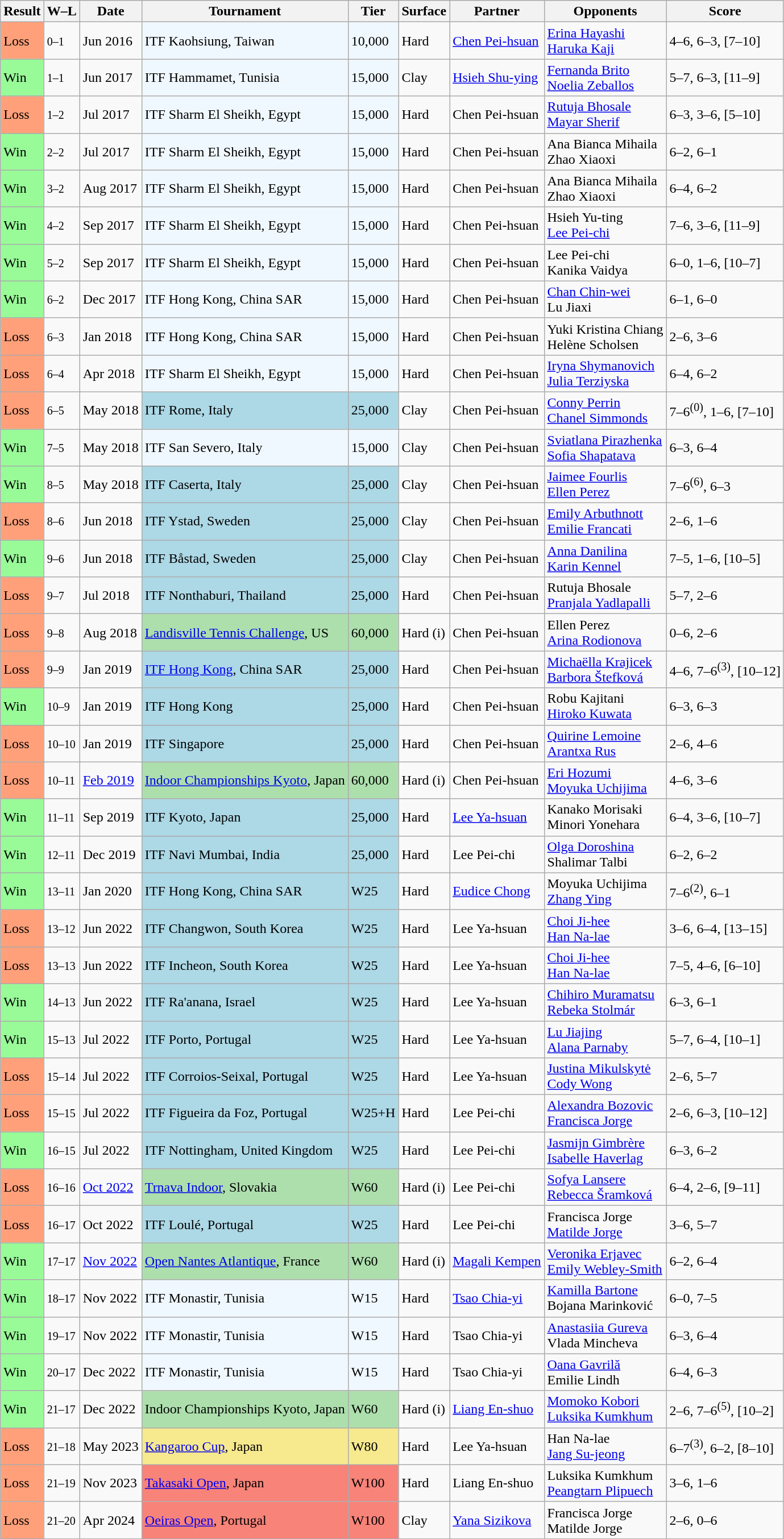<table class="sortable wikitable">
<tr>
<th>Result</th>
<th class="unsortable">W–L</th>
<th>Date</th>
<th>Tournament</th>
<th>Tier</th>
<th>Surface</th>
<th>Partner</th>
<th>Opponents</th>
<th class="unsortable">Score</th>
</tr>
<tr>
<td bgcolor="FFA07A">Loss</td>
<td><small>0–1</small></td>
<td>Jun 2016</td>
<td style="background:#f0f8ff;">ITF Kaohsiung, Taiwan</td>
<td style="background:#f0f8ff;">10,000</td>
<td>Hard</td>
<td> <a href='#'>Chen Pei-hsuan</a></td>
<td> <a href='#'>Erina Hayashi</a> <br>  <a href='#'>Haruka Kaji</a></td>
<td>4–6, 6–3, [7–10]</td>
</tr>
<tr>
<td style="background:#98fb98;">Win</td>
<td><small>1–1</small></td>
<td>Jun 2017</td>
<td style="background:#f0f8ff;">ITF Hammamet, Tunisia</td>
<td style="background:#f0f8ff;">15,000</td>
<td>Clay</td>
<td> <a href='#'>Hsieh Shu-ying</a></td>
<td> <a href='#'>Fernanda Brito</a> <br>  <a href='#'>Noelia Zeballos</a></td>
<td>5–7, 6–3, [11–9]</td>
</tr>
<tr>
<td bgcolor="FFA07A">Loss</td>
<td><small>1–2</small></td>
<td>Jul 2017</td>
<td style="background:#f0f8ff;">ITF Sharm El Sheikh, Egypt</td>
<td style="background:#f0f8ff;">15,000</td>
<td>Hard</td>
<td> Chen Pei-hsuan</td>
<td> <a href='#'>Rutuja Bhosale</a> <br>  <a href='#'>Mayar Sherif</a></td>
<td>6–3, 3–6, [5–10]</td>
</tr>
<tr>
<td style="background:#98fb98;">Win</td>
<td><small>2–2</small></td>
<td>Jul 2017</td>
<td style="background:#f0f8ff;">ITF Sharm El Sheikh, Egypt</td>
<td style="background:#f0f8ff;">15,000</td>
<td>Hard</td>
<td> Chen Pei-hsuan</td>
<td> Ana Bianca Mihaila <br>  Zhao Xiaoxi</td>
<td>6–2, 6–1</td>
</tr>
<tr>
<td style="background:#98fb98;">Win</td>
<td><small>3–2</small></td>
<td>Aug 2017</td>
<td style="background:#f0f8ff;">ITF Sharm El Sheikh, Egypt</td>
<td style="background:#f0f8ff;">15,000</td>
<td>Hard</td>
<td> Chen Pei-hsuan</td>
<td> Ana Bianca Mihaila <br>  Zhao Xiaoxi</td>
<td>6–4, 6–2</td>
</tr>
<tr>
<td style="background:#98fb98;">Win</td>
<td><small>4–2</small></td>
<td>Sep 2017</td>
<td style="background:#f0f8ff;">ITF Sharm El Sheikh, Egypt</td>
<td style="background:#f0f8ff;">15,000</td>
<td>Hard</td>
<td> Chen Pei-hsuan</td>
<td> Hsieh Yu-ting <br>  <a href='#'>Lee Pei-chi</a></td>
<td>7–6, 3–6, [11–9]</td>
</tr>
<tr>
<td style="background:#98fb98;">Win</td>
<td><small>5–2</small></td>
<td>Sep 2017</td>
<td style="background:#f0f8ff;">ITF Sharm El Sheikh, Egypt</td>
<td style="background:#f0f8ff;">15,000</td>
<td>Hard</td>
<td> Chen Pei-hsuan</td>
<td> Lee Pei-chi <br>  Kanika Vaidya</td>
<td>6–0, 1–6, [10–7]</td>
</tr>
<tr>
<td style="background:#98fb98;">Win</td>
<td><small>6–2</small></td>
<td>Dec 2017</td>
<td style="background:#f0f8ff;">ITF Hong Kong, China SAR</td>
<td style="background:#f0f8ff;">15,000</td>
<td>Hard</td>
<td> Chen Pei-hsuan</td>
<td> <a href='#'>Chan Chin-wei</a> <br>  Lu Jiaxi</td>
<td>6–1, 6–0</td>
</tr>
<tr>
<td bgcolor="FFA07A">Loss</td>
<td><small>6–3</small></td>
<td>Jan 2018</td>
<td style="background:#f0f8ff;">ITF Hong Kong, China SAR</td>
<td style="background:#f0f8ff;">15,000</td>
<td>Hard</td>
<td> Chen Pei-hsuan</td>
<td> Yuki Kristina Chiang <br>  Helène Scholsen</td>
<td>2–6, 3–6</td>
</tr>
<tr>
<td bgcolor="FFA07A">Loss</td>
<td><small>6–4</small></td>
<td>Apr 2018</td>
<td style="background:#f0f8ff;">ITF Sharm El Sheikh, Egypt</td>
<td style="background:#f0f8ff;">15,000</td>
<td>Hard</td>
<td> Chen Pei-hsuan</td>
<td> <a href='#'>Iryna Shymanovich</a> <br>  <a href='#'>Julia Terziyska</a></td>
<td>6–4, 6–2</td>
</tr>
<tr>
<td bgcolor="FFA07A">Loss</td>
<td><small>6–5</small></td>
<td>May 2018</td>
<td style="background:lightblue;">ITF Rome, Italy</td>
<td style="background:lightblue;">25,000</td>
<td>Clay</td>
<td> Chen Pei-hsuan</td>
<td> <a href='#'>Conny Perrin</a> <br>  <a href='#'>Chanel Simmonds</a></td>
<td>7–6<sup>(0)</sup>, 1–6, [7–10]</td>
</tr>
<tr>
<td style="background:#98fb98;">Win</td>
<td><small>7–5</small></td>
<td>May 2018</td>
<td style="background:#f0f8ff;">ITF San Severo, Italy</td>
<td style="background:#f0f8ff;">15,000</td>
<td>Clay</td>
<td> Chen Pei-hsuan</td>
<td> <a href='#'>Sviatlana Pirazhenka</a> <br>  <a href='#'>Sofia Shapatava</a></td>
<td>6–3, 6–4</td>
</tr>
<tr>
<td style="background:#98fb98;">Win</td>
<td><small>8–5</small></td>
<td>May 2018</td>
<td style="background:lightblue;">ITF Caserta, Italy</td>
<td style="background:lightblue;">25,000</td>
<td>Clay</td>
<td> Chen Pei-hsuan</td>
<td> <a href='#'>Jaimee Fourlis</a> <br>  <a href='#'>Ellen Perez</a></td>
<td>7–6<sup>(6)</sup>, 6–3</td>
</tr>
<tr>
<td bgcolor="FFA07A">Loss</td>
<td><small>8–6</small></td>
<td>Jun 2018</td>
<td style="background:lightblue;">ITF Ystad, Sweden</td>
<td style="background:lightblue;">25,000</td>
<td>Clay</td>
<td> Chen Pei-hsuan</td>
<td> <a href='#'>Emily Arbuthnott</a> <br>  <a href='#'>Emilie Francati</a></td>
<td>2–6, 1–6</td>
</tr>
<tr>
<td style="background:#98fb98;">Win</td>
<td><small>9–6</small></td>
<td>Jun 2018</td>
<td style="background:lightblue;">ITF Båstad, Sweden</td>
<td style="background:lightblue;">25,000</td>
<td>Clay</td>
<td> Chen Pei-hsuan</td>
<td> <a href='#'>Anna Danilina</a> <br>  <a href='#'>Karin Kennel</a></td>
<td>7–5, 1–6, [10–5]</td>
</tr>
<tr>
<td bgcolor="FFA07A">Loss</td>
<td><small>9–7</small></td>
<td>Jul 2018</td>
<td style="background:lightblue;">ITF Nonthaburi, Thailand</td>
<td style="background:lightblue;">25,000</td>
<td>Hard</td>
<td> Chen Pei-hsuan</td>
<td> Rutuja Bhosale <br>  <a href='#'>Pranjala Yadlapalli</a></td>
<td>5–7, 2–6</td>
</tr>
<tr>
<td bgcolor="FFA07A">Loss</td>
<td><small>9–8</small></td>
<td>Aug 2018</td>
<td style="background:#addfad;"><a href='#'>Landisville Tennis Challenge</a>, US</td>
<td style="background:#addfad;">60,000</td>
<td>Hard (i)</td>
<td> Chen Pei-hsuan</td>
<td> Ellen Perez <br>  <a href='#'>Arina Rodionova</a></td>
<td>0–6, 2–6</td>
</tr>
<tr>
<td bgcolor="FFA07A">Loss</td>
<td><small>9–9</small></td>
<td>Jan 2019</td>
<td style="background:lightblue;"><a href='#'>ITF Hong Kong</a>, China SAR</td>
<td style="background:lightblue;">25,000</td>
<td>Hard</td>
<td> Chen Pei-hsuan</td>
<td> <a href='#'>Michaëlla Krajicek</a> <br>  <a href='#'>Barbora Štefková</a></td>
<td>4–6, 7–6<sup>(3)</sup>, [10–12]</td>
</tr>
<tr>
<td style="background:#98fb98;">Win</td>
<td><small>10–9</small></td>
<td>Jan 2019</td>
<td style="background:lightblue;">ITF Hong Kong</td>
<td style="background:lightblue;">25,000</td>
<td>Hard</td>
<td> Chen Pei-hsuan</td>
<td> Robu Kajitani <br>  <a href='#'>Hiroko Kuwata</a></td>
<td>6–3, 6–3</td>
</tr>
<tr>
<td bgcolor="FFA07A">Loss</td>
<td><small>10–10</small></td>
<td>Jan 2019</td>
<td style="background:lightblue;">ITF Singapore</td>
<td style="background:lightblue;">25,000</td>
<td>Hard</td>
<td> Chen Pei-hsuan</td>
<td> <a href='#'>Quirine Lemoine</a> <br>  <a href='#'>Arantxa Rus</a></td>
<td>2–6, 4–6</td>
</tr>
<tr>
<td bgcolor="FFA07A">Loss</td>
<td><small>10–11</small></td>
<td><a href='#'>Feb 2019</a></td>
<td style="background:#addfad;"><a href='#'>Indoor Championships Kyoto</a>, Japan</td>
<td style="background:#addfad;">60,000</td>
<td>Hard (i)</td>
<td> Chen Pei-hsuan</td>
<td> <a href='#'>Eri Hozumi</a> <br>  <a href='#'>Moyuka Uchijima</a></td>
<td>4–6, 3–6</td>
</tr>
<tr>
<td style="background:#98fb98;">Win</td>
<td><small>11–11</small></td>
<td>Sep 2019</td>
<td style="background:lightblue;">ITF Kyoto, Japan</td>
<td style="background:lightblue;">25,000</td>
<td>Hard</td>
<td> <a href='#'>Lee Ya-hsuan</a></td>
<td> Kanako Morisaki <br>  Minori Yonehara</td>
<td>6–4, 3–6, [10–7]</td>
</tr>
<tr>
<td style="background:#98fb98;">Win</td>
<td><small>12–11</small></td>
<td>Dec 2019</td>
<td style="background:lightblue;">ITF Navi Mumbai, India</td>
<td style="background:lightblue;">25,000</td>
<td>Hard</td>
<td> Lee Pei-chi</td>
<td> <a href='#'>Olga Doroshina</a> <br>  Shalimar Talbi</td>
<td>6–2, 6–2</td>
</tr>
<tr>
<td style="background:#98fb98;">Win</td>
<td><small>13–11</small></td>
<td>Jan 2020</td>
<td style="background:lightblue;">ITF Hong Kong, China SAR</td>
<td style="background:lightblue;">W25</td>
<td>Hard</td>
<td> <a href='#'>Eudice Chong</a></td>
<td> Moyuka Uchijima <br>  <a href='#'>Zhang Ying</a></td>
<td>7–6<sup>(2)</sup>, 6–1</td>
</tr>
<tr>
<td bgcolor="FFA07A">Loss</td>
<td><small>13–12</small></td>
<td>Jun 2022</td>
<td style="background:lightblue;">ITF Changwon, South Korea</td>
<td style="background:lightblue;">W25</td>
<td>Hard</td>
<td> Lee Ya-hsuan</td>
<td> <a href='#'>Choi Ji-hee</a> <br>  <a href='#'>Han Na-lae</a></td>
<td>3–6, 6–4, [13–15]</td>
</tr>
<tr>
<td bgcolor="FFA07A">Loss</td>
<td><small>13–13</small></td>
<td>Jun 2022</td>
<td style="background:lightblue;">ITF Incheon, South Korea</td>
<td style="background:lightblue;">W25</td>
<td>Hard</td>
<td> Lee Ya-hsuan</td>
<td> <a href='#'>Choi Ji-hee</a> <br>  <a href='#'>Han Na-lae</a></td>
<td>7–5, 4–6, [6–10]</td>
</tr>
<tr>
<td style="background:#98fb98;">Win</td>
<td><small>14–13</small></td>
<td>Jun 2022</td>
<td style="background:lightblue;">ITF Ra'anana, Israel</td>
<td style="background:lightblue;">W25</td>
<td>Hard</td>
<td> Lee Ya-hsuan</td>
<td> <a href='#'>Chihiro Muramatsu</a> <br>  <a href='#'>Rebeka Stolmár</a></td>
<td>6–3, 6–1</td>
</tr>
<tr>
<td style="background:#98fb98;">Win</td>
<td><small>15–13</small></td>
<td>Jul 2022</td>
<td style="background:lightblue;">ITF Porto, Portugal</td>
<td style="background:lightblue;">W25</td>
<td>Hard</td>
<td> Lee Ya-hsuan</td>
<td> <a href='#'>Lu Jiajing</a> <br>  <a href='#'>Alana Parnaby</a></td>
<td>5–7, 6–4, [10–1]</td>
</tr>
<tr>
<td bgcolor="FFA07A">Loss</td>
<td><small>15–14</small></td>
<td>Jul 2022</td>
<td style="background:lightblue;">ITF Corroios-Seixal, Portugal</td>
<td style="background:lightblue;">W25</td>
<td>Hard</td>
<td> Lee Ya-hsuan</td>
<td> <a href='#'>Justina Mikulskytė</a> <br>  <a href='#'>Cody Wong</a></td>
<td>2–6, 5–7</td>
</tr>
<tr>
<td bgcolor="FFA07A">Loss</td>
<td><small>15–15</small></td>
<td>Jul 2022</td>
<td style="background:lightblue;">ITF Figueira da Foz, Portugal</td>
<td style="background:lightblue;">W25+H</td>
<td>Hard</td>
<td> Lee Pei-chi</td>
<td> <a href='#'>Alexandra Bozovic</a> <br>  <a href='#'>Francisca Jorge</a></td>
<td>2–6, 6–3, [10–12]</td>
</tr>
<tr>
<td style="background:#98fb98;">Win</td>
<td><small>16–15</small></td>
<td>Jul 2022</td>
<td style="background:lightblue;">ITF Nottingham, United Kingdom</td>
<td style="background:lightblue;">W25</td>
<td>Hard</td>
<td> Lee Pei-chi</td>
<td> <a href='#'>Jasmijn Gimbrère</a> <br>  <a href='#'>Isabelle Haverlag</a></td>
<td>6–3, 6–2</td>
</tr>
<tr>
<td style="background:#ffa07a;">Loss</td>
<td><small>16–16</small></td>
<td><a href='#'>Oct 2022</a></td>
<td style="background:#addfad;"><a href='#'>Trnava Indoor</a>, Slovakia</td>
<td style="background:#addfad;">W60</td>
<td>Hard (i)</td>
<td> Lee Pei-chi</td>
<td> <a href='#'>Sofya Lansere</a> <br>  <a href='#'>Rebecca Šramková</a></td>
<td>6–4, 2–6, [9–11]</td>
</tr>
<tr>
<td style="background:#ffa07a;">Loss</td>
<td><small>16–17</small></td>
<td>Oct 2022</td>
<td style="background:lightblue;">ITF Loulé, Portugal</td>
<td style="background:lightblue;">W25</td>
<td>Hard</td>
<td> Lee Pei-chi</td>
<td> Francisca Jorge <br>  <a href='#'>Matilde Jorge</a></td>
<td>3–6, 5–7</td>
</tr>
<tr>
<td style="background:#98fb98;">Win</td>
<td><small>17–17</small></td>
<td><a href='#'>Nov 2022</a></td>
<td style="background:#addfad;"><a href='#'>Open Nantes Atlantique</a>, France</td>
<td style="background:#addfad;">W60</td>
<td>Hard (i)</td>
<td> <a href='#'>Magali Kempen</a></td>
<td> <a href='#'>Veronika Erjavec</a> <br>  <a href='#'>Emily Webley-Smith</a></td>
<td>6–2, 6–4</td>
</tr>
<tr>
<td style="background:#98fb98;">Win</td>
<td><small>18–17</small></td>
<td>Nov 2022</td>
<td bgcolor=#f0f8ff>ITF Monastir, Tunisia</td>
<td bgcolor=#f0f8ff>W15</td>
<td>Hard</td>
<td> <a href='#'>Tsao Chia-yi</a></td>
<td> <a href='#'>Kamilla Bartone</a> <br>  Bojana Marinković</td>
<td>6–0, 7–5</td>
</tr>
<tr>
<td style="background:#98fb98;">Win</td>
<td><small>19–17</small></td>
<td>Nov 2022</td>
<td bgcolor=#f0f8ff>ITF Monastir, Tunisia</td>
<td bgcolor=#f0f8ff>W15</td>
<td>Hard</td>
<td> Tsao Chia-yi</td>
<td> <a href='#'>Anastasiia Gureva</a> <br>  Vlada Mincheva</td>
<td>6–3, 6–4</td>
</tr>
<tr>
<td style="background:#98fb98;">Win</td>
<td><small>20–17</small></td>
<td>Dec 2022</td>
<td bgcolor=#f0f8ff>ITF Monastir, Tunisia</td>
<td bgcolor=#f0f8ff>W15</td>
<td>Hard</td>
<td> Tsao Chia-yi</td>
<td> <a href='#'>Oana Gavrilă</a> <br>  Emilie Lindh</td>
<td>6–4, 6–3</td>
</tr>
<tr>
<td style="background:#98fb98;">Win</td>
<td><small>21–17</small></td>
<td>Dec 2022</td>
<td style="background:#addfad;">Indoor Championships Kyoto, Japan</td>
<td style="background:#addfad;">W60</td>
<td>Hard (i)</td>
<td> <a href='#'>Liang En-shuo</a></td>
<td> <a href='#'>Momoko Kobori</a> <br>  <a href='#'>Luksika Kumkhum</a></td>
<td>2–6, 7–6<sup>(5)</sup>, [10–2]</td>
</tr>
<tr>
<td style="background:#ffa07a;">Loss</td>
<td><small>21–18</small></td>
<td>May 2023</td>
<td style="background:#f7e98e;"><a href='#'>Kangaroo Cup</a>, Japan</td>
<td style="background:#f7e98e;">W80</td>
<td>Hard</td>
<td> Lee Ya-hsuan</td>
<td> Han Na-lae <br>  <a href='#'>Jang Su-jeong</a></td>
<td>6–7<sup>(3)</sup>, 6–2, [8–10]</td>
</tr>
<tr>
<td style="background:#ffa07a;">Loss</td>
<td><small>21–19</small></td>
<td>Nov 2023</td>
<td style="background:#f88379;"><a href='#'>Takasaki Open</a>, Japan</td>
<td style="background:#f88379;">W100</td>
<td>Hard</td>
<td> Liang En-shuo</td>
<td> Luksika Kumkhum <br>  <a href='#'>Peangtarn Plipuech</a></td>
<td>3–6, 1–6</td>
</tr>
<tr>
<td style="background:#ffa07a;">Loss</td>
<td><small>21–20</small></td>
<td>Apr 2024</td>
<td style="background:#f88379;"><a href='#'>Oeiras Open</a>, Portugal</td>
<td style="background:#f88379;">W100</td>
<td>Clay</td>
<td> <a href='#'>Yana Sizikova</a></td>
<td> Francisca Jorge <br>  Matilde Jorge</td>
<td>2–6, 0–6</td>
</tr>
</table>
